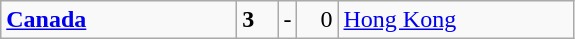<table class="wikitable">
<tr>
<td width=150> <strong><a href='#'>Canada</a></strong></td>
<td style="width:20px; text-align:left;"><strong>3</strong></td>
<td>-</td>
<td style="width:20px; text-align:right;">0</td>
<td width=150> <a href='#'>Hong Kong</a></td>
</tr>
</table>
